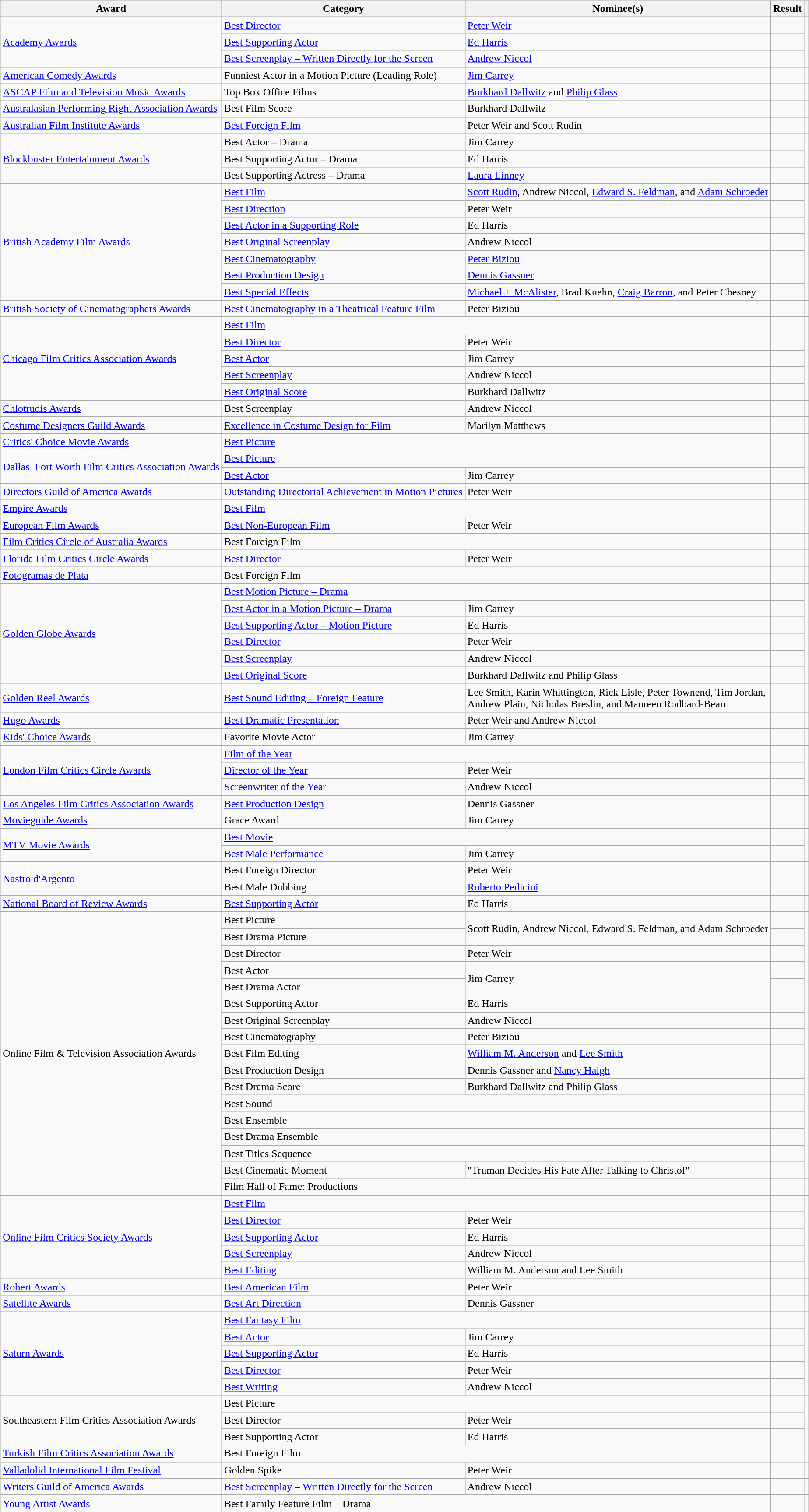<table class="wikitable plainrowheaders">
<tr>
<th>Award</th>
<th>Category</th>
<th>Nominee(s)</th>
<th>Result</th>
<th></th>
</tr>
<tr>
<td rowspan="3"><a href='#'>Academy Awards</a></td>
<td><a href='#'>Best Director</a></td>
<td><a href='#'>Peter Weir</a></td>
<td></td>
<td align="center" rowspan="3"></td>
</tr>
<tr>
<td><a href='#'>Best Supporting Actor</a></td>
<td><a href='#'>Ed Harris</a></td>
<td></td>
</tr>
<tr>
<td><a href='#'>Best Screenplay – Written Directly for the Screen</a></td>
<td><a href='#'>Andrew Niccol</a></td>
<td></td>
</tr>
<tr>
<td><a href='#'>American Comedy Awards</a></td>
<td>Funniest Actor in a Motion Picture (Leading Role)</td>
<td><a href='#'>Jim Carrey</a></td>
<td></td>
<td align="center"></td>
</tr>
<tr>
<td><a href='#'>ASCAP Film and Television Music Awards</a></td>
<td>Top Box Office Films</td>
<td><a href='#'>Burkhard Dallwitz</a> and <a href='#'>Philip Glass</a></td>
<td></td>
<td align="center"></td>
</tr>
<tr>
<td><a href='#'>Australasian Performing Right Association Awards</a></td>
<td>Best Film Score</td>
<td>Burkhard Dallwitz</td>
<td></td>
<td align="center"></td>
</tr>
<tr>
<td><a href='#'>Australian Film Institute Awards</a></td>
<td><a href='#'>Best Foreign Film</a></td>
<td>Peter Weir and Scott Rudin</td>
<td></td>
</tr>
<tr>
<td rowspan="3"><a href='#'>Blockbuster Entertainment Awards</a></td>
<td>Best Actor – Drama</td>
<td>Jim Carrey</td>
<td></td>
<td align="center" rowspan="3"></td>
</tr>
<tr>
<td>Best Supporting Actor – Drama</td>
<td>Ed Harris</td>
<td></td>
</tr>
<tr>
<td>Best Supporting Actress – Drama</td>
<td><a href='#'>Laura Linney</a></td>
<td></td>
</tr>
<tr>
<td rowspan="7"><a href='#'>British Academy Film Awards</a></td>
<td><a href='#'>Best Film</a></td>
<td><a href='#'>Scott Rudin</a>, Andrew Niccol, <a href='#'>Edward S. Feldman</a>, and <a href='#'>Adam Schroeder</a></td>
<td></td>
<td align="center" rowspan="7"></td>
</tr>
<tr>
<td><a href='#'>Best Direction</a></td>
<td>Peter Weir</td>
<td></td>
</tr>
<tr>
<td><a href='#'>Best Actor in a Supporting Role</a></td>
<td>Ed Harris</td>
<td></td>
</tr>
<tr>
<td><a href='#'>Best Original Screenplay</a></td>
<td>Andrew Niccol</td>
<td></td>
</tr>
<tr>
<td><a href='#'>Best Cinematography</a></td>
<td><a href='#'>Peter Biziou</a></td>
<td></td>
</tr>
<tr>
<td><a href='#'>Best Production Design</a></td>
<td><a href='#'>Dennis Gassner</a></td>
<td></td>
</tr>
<tr>
<td><a href='#'>Best Special Effects</a></td>
<td><a href='#'>Michael J. McAlister</a>, Brad Kuehn, <a href='#'>Craig Barron</a>, and Peter Chesney</td>
<td></td>
</tr>
<tr>
<td><a href='#'>British Society of Cinematographers Awards</a></td>
<td><a href='#'>Best Cinematography in a Theatrical Feature Film</a></td>
<td>Peter Biziou</td>
<td></td>
<td align="center"></td>
</tr>
<tr>
<td rowspan="5"><a href='#'>Chicago Film Critics Association Awards</a></td>
<td colspan="2"><a href='#'>Best Film</a></td>
<td></td>
<td align="center" rowspan="5"></td>
</tr>
<tr>
<td><a href='#'>Best Director</a></td>
<td>Peter Weir</td>
<td></td>
</tr>
<tr>
<td><a href='#'>Best Actor</a></td>
<td>Jim Carrey</td>
<td></td>
</tr>
<tr>
<td><a href='#'>Best Screenplay</a></td>
<td>Andrew Niccol</td>
<td></td>
</tr>
<tr>
<td><a href='#'>Best Original Score</a></td>
<td>Burkhard Dallwitz</td>
<td></td>
</tr>
<tr>
<td><a href='#'>Chlotrudis Awards</a></td>
<td>Best Screenplay</td>
<td>Andrew Niccol</td>
<td></td>
<td align="center"></td>
</tr>
<tr>
<td><a href='#'>Costume Designers Guild Awards</a></td>
<td><a href='#'>Excellence in Costume Design for Film</a></td>
<td>Marilyn Matthews</td>
<td></td>
<td align="center"></td>
</tr>
<tr>
<td><a href='#'>Critics' Choice Movie Awards</a></td>
<td colspan="2"><a href='#'>Best Picture</a></td>
<td></td>
<td align="center"></td>
</tr>
<tr>
<td rowspan="2"><a href='#'>Dallas–Fort Worth Film Critics Association Awards</a></td>
<td colspan="2"><a href='#'>Best Picture</a></td>
<td></td>
<td align="center" rowspan="2"></td>
</tr>
<tr>
<td><a href='#'>Best Actor</a></td>
<td>Jim Carrey</td>
<td></td>
</tr>
<tr>
<td><a href='#'>Directors Guild of America Awards</a></td>
<td><a href='#'>Outstanding Directorial Achievement in Motion Pictures</a></td>
<td>Peter Weir</td>
<td></td>
<td align="center"></td>
</tr>
<tr>
<td><a href='#'>Empire Awards</a></td>
<td colspan="2"><a href='#'>Best Film</a></td>
<td></td>
<td align="center"></td>
</tr>
<tr>
<td><a href='#'>European Film Awards</a></td>
<td><a href='#'>Best Non-European Film</a></td>
<td>Peter Weir</td>
<td></td>
<td align="center"></td>
</tr>
<tr>
<td><a href='#'>Film Critics Circle of Australia Awards</a></td>
<td colspan="2">Best Foreign Film</td>
<td></td>
<td align="center"></td>
</tr>
<tr>
<td><a href='#'>Florida Film Critics Circle Awards</a></td>
<td><a href='#'>Best Director</a></td>
<td>Peter Weir</td>
<td></td>
<td align="center"></td>
</tr>
<tr>
<td><a href='#'>Fotogramas de Plata</a></td>
<td colspan="2">Best Foreign Film</td>
<td></td>
<td align="center"></td>
</tr>
<tr>
<td rowspan="6"><a href='#'>Golden Globe Awards</a></td>
<td colspan="2"><a href='#'>Best Motion Picture – Drama</a></td>
<td></td>
<td align="center" rowspan="6"></td>
</tr>
<tr>
<td><a href='#'>Best Actor in a Motion Picture – Drama</a></td>
<td>Jim Carrey</td>
<td></td>
</tr>
<tr>
<td><a href='#'>Best Supporting Actor – Motion Picture</a></td>
<td>Ed Harris</td>
<td></td>
</tr>
<tr>
<td><a href='#'>Best Director</a></td>
<td>Peter Weir</td>
<td></td>
</tr>
<tr>
<td><a href='#'>Best Screenplay</a></td>
<td>Andrew Niccol</td>
<td></td>
</tr>
<tr>
<td><a href='#'>Best Original Score</a></td>
<td>Burkhard Dallwitz and Philip Glass</td>
<td></td>
</tr>
<tr>
<td><a href='#'>Golden Reel Awards</a></td>
<td><a href='#'>Best Sound Editing – Foreign Feature</a></td>
<td>Lee Smith, Karin Whittington, Rick Lisle, Peter Townend, Tim Jordan, <br> Andrew Plain, Nicholas Breslin, and Maureen Rodbard-Bean</td>
<td></td>
<td align="center"></td>
</tr>
<tr>
<td><a href='#'>Hugo Awards</a></td>
<td><a href='#'>Best Dramatic Presentation</a></td>
<td>Peter Weir and Andrew Niccol</td>
<td></td>
<td align="center"></td>
</tr>
<tr>
<td><a href='#'>Kids' Choice Awards</a></td>
<td>Favorite Movie Actor</td>
<td>Jim Carrey</td>
<td></td>
<td align="center"></td>
</tr>
<tr>
<td rowspan="3"><a href='#'>London Film Critics Circle Awards</a></td>
<td colspan="2"><a href='#'>Film of the Year</a></td>
<td></td>
<td align="center" rowspan="3"></td>
</tr>
<tr>
<td><a href='#'>Director of the Year</a></td>
<td>Peter Weir</td>
<td></td>
</tr>
<tr>
<td><a href='#'>Screenwriter of the Year</a></td>
<td>Andrew Niccol</td>
<td></td>
</tr>
<tr>
<td><a href='#'>Los Angeles Film Critics Association Awards</a></td>
<td><a href='#'>Best Production Design</a></td>
<td>Dennis Gassner</td>
<td></td>
<td align="center"></td>
</tr>
<tr>
<td><a href='#'>Movieguide Awards</a></td>
<td>Grace Award</td>
<td>Jim Carrey</td>
<td></td>
<td align="center"></td>
</tr>
<tr>
<td rowspan="2"><a href='#'>MTV Movie Awards</a></td>
<td colspan="2"><a href='#'>Best Movie</a></td>
<td></td>
<td align="center" rowspan="2"></td>
</tr>
<tr>
<td><a href='#'>Best Male Performance</a></td>
<td>Jim Carrey</td>
<td></td>
</tr>
<tr>
<td rowspan="2"><a href='#'>Nastro d'Argento</a></td>
<td>Best Foreign Director</td>
<td>Peter Weir</td>
<td></td>
<td align="center" rowspan="2"></td>
</tr>
<tr>
<td>Best Male Dubbing</td>
<td><a href='#'>Roberto Pedicini</a> </td>
<td></td>
</tr>
<tr>
<td><a href='#'>National Board of Review Awards</a></td>
<td><a href='#'>Best Supporting Actor</a></td>
<td>Ed Harris</td>
<td></td>
<td align="center"></td>
</tr>
<tr>
<td rowspan="17">Online Film & Television Association Awards</td>
<td>Best Picture</td>
<td rowspan="2">Scott Rudin, Andrew Niccol, Edward S. Feldman, and Adam Schroeder</td>
<td></td>
<td align="center" rowspan="16"></td>
</tr>
<tr>
<td>Best Drama Picture</td>
<td></td>
</tr>
<tr>
<td>Best Director</td>
<td>Peter Weir</td>
<td></td>
</tr>
<tr>
<td>Best Actor</td>
<td rowspan="2">Jim Carrey</td>
<td></td>
</tr>
<tr>
<td>Best Drama Actor</td>
<td></td>
</tr>
<tr>
<td>Best Supporting Actor</td>
<td>Ed Harris</td>
<td></td>
</tr>
<tr>
<td>Best Original Screenplay</td>
<td>Andrew Niccol</td>
<td></td>
</tr>
<tr>
<td>Best Cinematography</td>
<td>Peter Biziou</td>
<td></td>
</tr>
<tr>
<td>Best Film Editing</td>
<td><a href='#'>William M. Anderson</a> and <a href='#'>Lee Smith</a></td>
<td></td>
</tr>
<tr>
<td>Best Production Design</td>
<td>Dennis Gassner and <a href='#'>Nancy Haigh</a></td>
<td></td>
</tr>
<tr>
<td>Best Drama Score</td>
<td>Burkhard Dallwitz and Philip Glass</td>
<td></td>
</tr>
<tr>
<td colspan="2">Best Sound</td>
<td></td>
</tr>
<tr>
<td colspan="2">Best Ensemble</td>
<td></td>
</tr>
<tr>
<td colspan="2">Best Drama Ensemble</td>
<td></td>
</tr>
<tr>
<td colspan="2">Best Titles Sequence</td>
<td></td>
</tr>
<tr>
<td>Best Cinematic Moment</td>
<td>"Truman Decides His Fate After Talking to Christof"</td>
<td></td>
</tr>
<tr>
<td colspan="2">Film Hall of Fame: Productions</td>
<td></td>
<td align="center"></td>
</tr>
<tr>
<td rowspan="5"><a href='#'>Online Film Critics Society Awards</a></td>
<td colspan="2"><a href='#'>Best Film</a></td>
<td></td>
<td align="center" rowspan="5"></td>
</tr>
<tr>
<td><a href='#'>Best Director</a></td>
<td>Peter Weir</td>
<td></td>
</tr>
<tr>
<td><a href='#'>Best Supporting Actor</a></td>
<td>Ed Harris</td>
<td></td>
</tr>
<tr>
<td><a href='#'>Best Screenplay</a></td>
<td>Andrew Niccol</td>
<td></td>
</tr>
<tr>
<td><a href='#'>Best Editing</a></td>
<td>William M. Anderson and Lee Smith</td>
<td></td>
</tr>
<tr>
<td><a href='#'>Robert Awards</a></td>
<td><a href='#'>Best American Film</a></td>
<td>Peter Weir</td>
<td></td>
<td align="center"></td>
</tr>
<tr>
<td><a href='#'>Satellite Awards</a></td>
<td><a href='#'>Best Art Direction</a></td>
<td>Dennis Gassner</td>
<td></td>
<td align="center"></td>
</tr>
<tr>
<td rowspan="5"><a href='#'>Saturn Awards</a></td>
<td colspan="2"><a href='#'>Best Fantasy Film</a></td>
<td></td>
<td align="center" rowspan="5"></td>
</tr>
<tr>
<td><a href='#'>Best Actor</a></td>
<td>Jim Carrey</td>
<td></td>
</tr>
<tr>
<td><a href='#'>Best Supporting Actor</a></td>
<td>Ed Harris</td>
<td></td>
</tr>
<tr>
<td><a href='#'>Best Director</a></td>
<td>Peter Weir</td>
<td></td>
</tr>
<tr>
<td><a href='#'>Best Writing</a></td>
<td>Andrew Niccol</td>
<td></td>
</tr>
<tr>
<td rowspan="3">Southeastern Film Critics Association Awards</td>
<td colspan="2">Best Picture</td>
<td></td>
<td align="center" rowspan="3"></td>
</tr>
<tr>
<td>Best Director</td>
<td>Peter Weir</td>
<td></td>
</tr>
<tr>
<td>Best Supporting Actor</td>
<td>Ed Harris</td>
<td></td>
</tr>
<tr>
<td><a href='#'>Turkish Film Critics Association Awards</a></td>
<td colspan="2">Best Foreign Film</td>
<td></td>
<td align="center"></td>
</tr>
<tr>
<td><a href='#'>Valladolid International Film Festival</a></td>
<td>Golden Spike</td>
<td>Peter Weir</td>
<td></td>
<td align="center"></td>
</tr>
<tr>
<td><a href='#'>Writers Guild of America Awards</a></td>
<td><a href='#'>Best Screenplay – Written Directly for the Screen</a></td>
<td>Andrew Niccol</td>
<td></td>
<td align="center"></td>
</tr>
<tr>
<td><a href='#'>Young Artist Awards</a></td>
<td colspan="2">Best Family Feature Film – Drama</td>
<td></td>
<td align="center"></td>
</tr>
</table>
